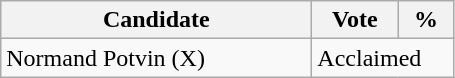<table class="wikitable">
<tr>
<th bgcolor="#DDDDFF" width="200px">Candidate</th>
<th bgcolor="#DDDDFF" width="50px">Vote</th>
<th bgcolor="#DDDDFF" width="30px">%</th>
</tr>
<tr>
<td>Normand Potvin (X)</td>
<td colspan="2">Acclaimed</td>
</tr>
</table>
